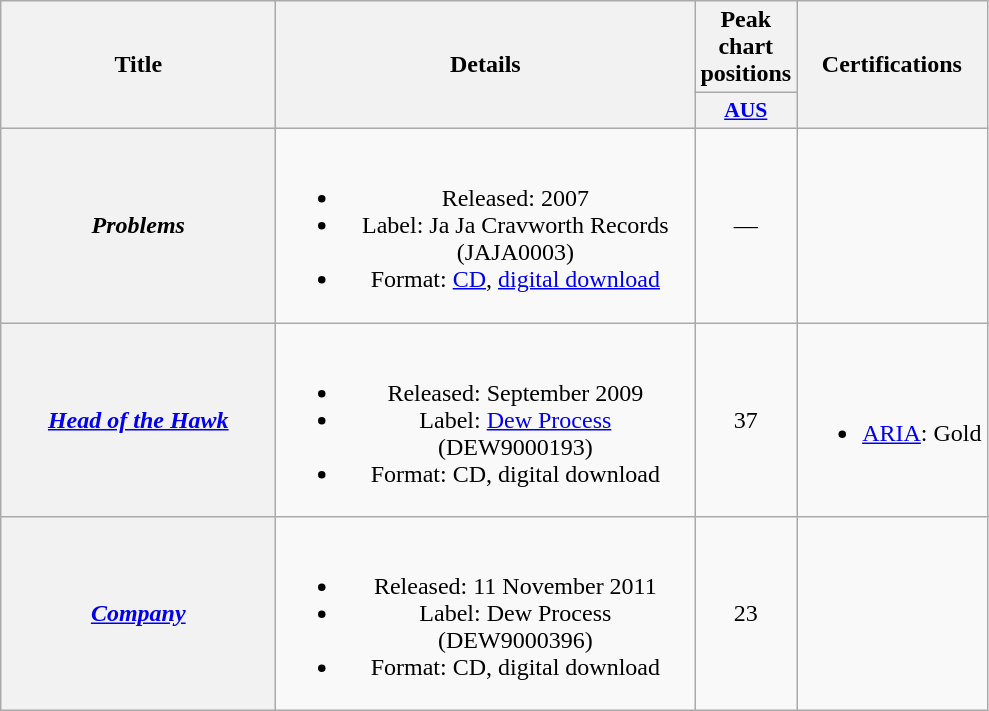<table class="wikitable plainrowheaders" style="text-align:center;" border="1">
<tr>
<th scope="col" rowspan="2" style="width:11em;">Title</th>
<th scope="col" rowspan="2" style="width:17em;">Details</th>
<th scope="col" colspan="1">Peak chart positions</th>
<th scope="col" rowspan="2">Certifications</th>
</tr>
<tr>
<th scope="col" style="width:3em;font-size:90%;"><a href='#'>AUS</a><br></th>
</tr>
<tr>
<th scope="row"><em>Problems</em></th>
<td><br><ul><li>Released: 2007</li><li>Label: Ja Ja Cravworth Records (JAJA0003)</li><li>Format: <a href='#'>CD</a>, <a href='#'>digital download</a></li></ul></td>
<td>—</td>
<td></td>
</tr>
<tr>
<th scope="row"><em><a href='#'>Head of the Hawk</a></em></th>
<td><br><ul><li>Released: September 2009</li><li>Label: <a href='#'>Dew Process</a> (DEW9000193)</li><li>Format: CD, digital download</li></ul></td>
<td>37</td>
<td><br><ul><li><a href='#'>ARIA</a>: Gold</li></ul></td>
</tr>
<tr>
<th scope="row"><em><a href='#'>Company</a></em></th>
<td><br><ul><li>Released: 11 November 2011</li><li>Label: Dew Process (DEW9000396)</li><li>Format: CD, digital download</li></ul></td>
<td>23</td>
<td></td>
</tr>
</table>
